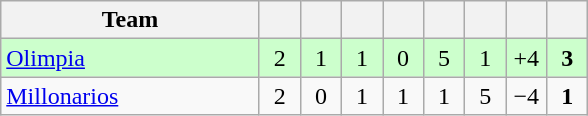<table class="wikitable" style="text-align: center;">
<tr>
<th width=165>Team</th>
<th width=20></th>
<th width=20></th>
<th width=20></th>
<th width=20></th>
<th width=20></th>
<th width=20></th>
<th width=20></th>
<th width=20></th>
</tr>
<tr bgcolor=#CCFFCC>
<td align=left> <a href='#'>Olimpia</a></td>
<td>2</td>
<td>1</td>
<td>1</td>
<td>0</td>
<td>5</td>
<td>1</td>
<td>+4</td>
<td><strong>3</strong></td>
</tr>
<tr>
<td align=left> <a href='#'>Millonarios</a></td>
<td>2</td>
<td>0</td>
<td>1</td>
<td>1</td>
<td>1</td>
<td>5</td>
<td>−4</td>
<td><strong>1</strong></td>
</tr>
</table>
